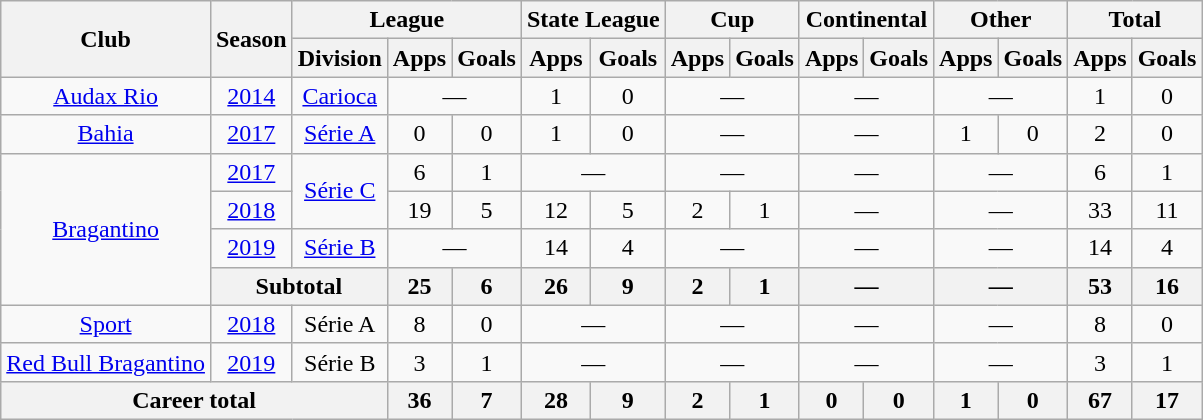<table class="wikitable" style="text-align: center;">
<tr>
<th rowspan="2">Club</th>
<th rowspan="2">Season</th>
<th colspan="3">League</th>
<th colspan="2">State League</th>
<th colspan="2">Cup</th>
<th colspan="2">Continental</th>
<th colspan="2">Other</th>
<th colspan="2">Total</th>
</tr>
<tr>
<th>Division</th>
<th>Apps</th>
<th>Goals</th>
<th>Apps</th>
<th>Goals</th>
<th>Apps</th>
<th>Goals</th>
<th>Apps</th>
<th>Goals</th>
<th>Apps</th>
<th>Goals</th>
<th>Apps</th>
<th>Goals</th>
</tr>
<tr>
<td align="center"><a href='#'>Audax Rio</a></td>
<td><a href='#'>2014</a></td>
<td><a href='#'>Carioca</a></td>
<td colspan="2">—</td>
<td>1</td>
<td>0</td>
<td colspan="2">—</td>
<td colspan="2">—</td>
<td colspan="2">—</td>
<td>1</td>
<td>0</td>
</tr>
<tr>
<td align="center"><a href='#'>Bahia</a></td>
<td><a href='#'>2017</a></td>
<td><a href='#'>Série A</a></td>
<td>0</td>
<td>0</td>
<td>1</td>
<td>0</td>
<td colspan="2">—</td>
<td colspan="2">—</td>
<td>1</td>
<td>0</td>
<td>2</td>
<td>0</td>
</tr>
<tr>
<td rowspan=4 align="center"><a href='#'>Bragantino</a></td>
<td><a href='#'>2017</a></td>
<td rowspan=2><a href='#'>Série C</a></td>
<td>6</td>
<td>1</td>
<td colspan="2">—</td>
<td colspan="2">—</td>
<td colspan="2">—</td>
<td colspan="2">—</td>
<td>6</td>
<td>1</td>
</tr>
<tr>
<td><a href='#'>2018</a></td>
<td>19</td>
<td>5</td>
<td>12</td>
<td>5</td>
<td>2</td>
<td>1</td>
<td colspan="2">—</td>
<td colspan="2">—</td>
<td>33</td>
<td>11</td>
</tr>
<tr>
<td><a href='#'>2019</a></td>
<td><a href='#'>Série B</a></td>
<td colspan="2">—</td>
<td>14</td>
<td>4</td>
<td colspan="2">—</td>
<td colspan="2">—</td>
<td colspan="2">—</td>
<td>14</td>
<td>4</td>
</tr>
<tr>
<th colspan="2">Subtotal</th>
<th>25</th>
<th>6</th>
<th>26</th>
<th>9</th>
<th>2</th>
<th>1</th>
<th colspan="2">—</th>
<th colspan="2">—</th>
<th>53</th>
<th>16</th>
</tr>
<tr>
<td align="center"><a href='#'>Sport</a></td>
<td><a href='#'>2018</a></td>
<td>Série A</td>
<td>8</td>
<td>0</td>
<td colspan="2">—</td>
<td colspan="2">—</td>
<td colspan="2">—</td>
<td colspan="2">—</td>
<td>8</td>
<td>0</td>
</tr>
<tr>
<td align="center"><a href='#'>Red Bull Bragantino</a></td>
<td><a href='#'>2019</a></td>
<td>Série B</td>
<td>3</td>
<td>1</td>
<td colspan="2">—</td>
<td colspan="2">—</td>
<td colspan="2">—</td>
<td colspan="2">—</td>
<td>3</td>
<td>1</td>
</tr>
<tr>
<th colspan="3"><strong>Career total</strong></th>
<th>36</th>
<th>7</th>
<th>28</th>
<th>9</th>
<th>2</th>
<th>1</th>
<th>0</th>
<th>0</th>
<th>1</th>
<th>0</th>
<th>67</th>
<th>17</th>
</tr>
</table>
